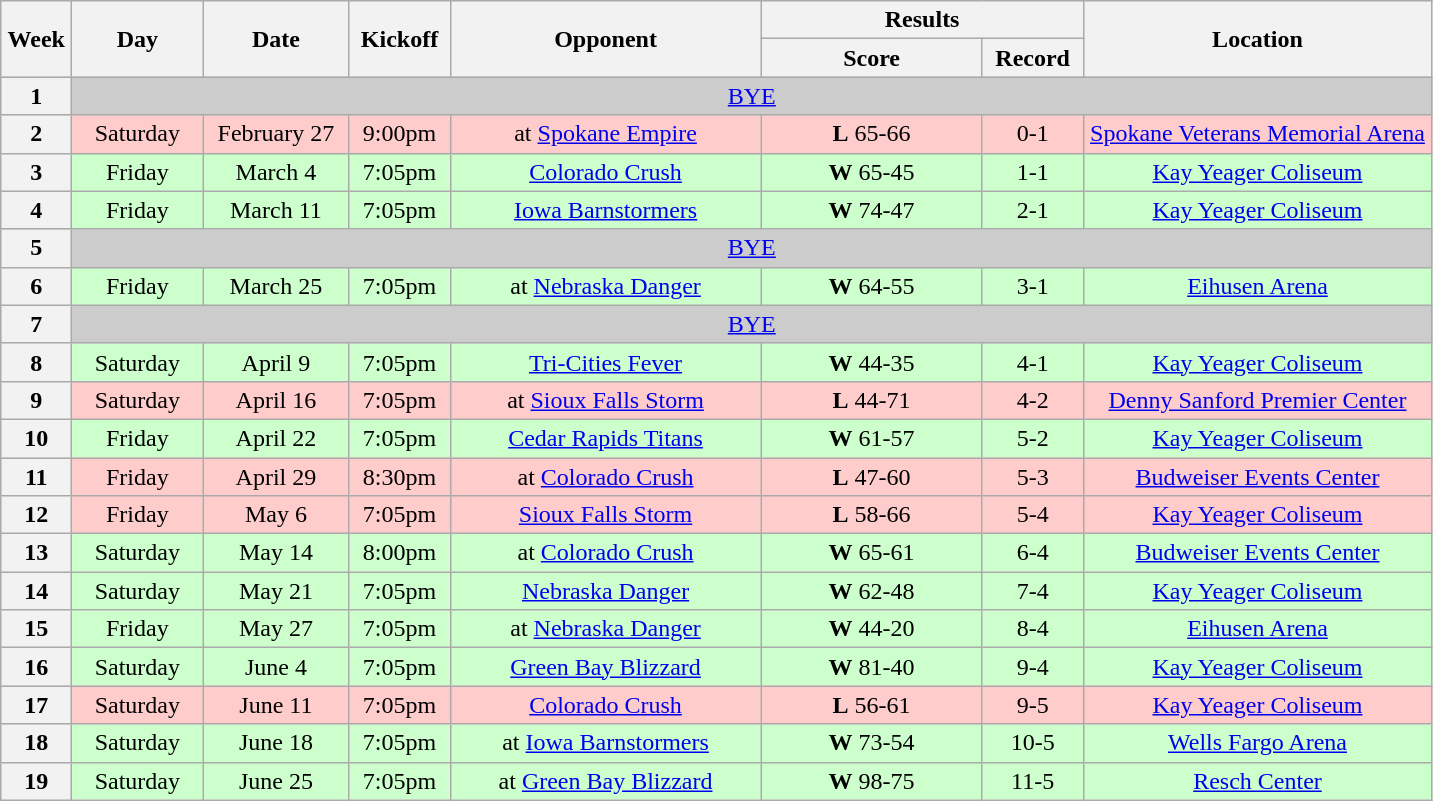<table class="wikitable">
<tr>
<th rowspan="2" width="40">Week</th>
<th rowspan="2" width="80">Day</th>
<th rowspan="2" width="90">Date</th>
<th rowspan="2" width="60">Kickoff</th>
<th rowspan="2" width="200">Opponent</th>
<th colspan="2" width="200">Results</th>
<th rowspan="2" width="225">Location</th>
</tr>
<tr>
<th width="140">Score</th>
<th width="60">Record</th>
</tr>
<tr align="center" bgcolor="#CCCCCC">
<th>1</th>
<td colSpan=7><a href='#'>BYE</a></td>
</tr>
<tr align="center" bgcolor="#FFCCCC">
<th>2</th>
<td>Saturday</td>
<td>February 27</td>
<td>9:00pm</td>
<td>at <a href='#'>Spokane Empire</a></td>
<td><strong>L</strong> 65-66</td>
<td>0-1</td>
<td><a href='#'>Spokane Veterans Memorial Arena</a></td>
</tr>
<tr align="center" bgcolor="#CCFFCC">
<th>3</th>
<td>Friday</td>
<td>March 4</td>
<td>7:05pm</td>
<td><a href='#'>Colorado Crush</a></td>
<td><strong>W</strong> 65-45</td>
<td>1-1</td>
<td><a href='#'>Kay Yeager Coliseum</a></td>
</tr>
<tr align="center" bgcolor="#CCFFCC">
<th>4</th>
<td>Friday</td>
<td>March 11</td>
<td>7:05pm</td>
<td><a href='#'>Iowa Barnstormers</a></td>
<td><strong>W</strong> 74-47</td>
<td>2-1</td>
<td><a href='#'>Kay Yeager Coliseum</a></td>
</tr>
<tr align="center" bgcolor="#CCCCCC">
<th>5</th>
<td colSpan=7><a href='#'>BYE</a></td>
</tr>
<tr align="center" bgcolor="#CCFFCC">
<th>6</th>
<td>Friday</td>
<td>March 25</td>
<td>7:05pm</td>
<td>at <a href='#'>Nebraska Danger</a></td>
<td><strong>W</strong> 64-55</td>
<td>3-1</td>
<td><a href='#'>Eihusen Arena</a></td>
</tr>
<tr align="center" bgcolor="#CCCCCC">
<th>7</th>
<td colSpan=7><a href='#'>BYE</a></td>
</tr>
<tr align="center" bgcolor="#CCFFCC">
<th>8</th>
<td>Saturday</td>
<td>April 9</td>
<td>7:05pm</td>
<td><a href='#'>Tri-Cities Fever</a></td>
<td><strong>W</strong> 44-35</td>
<td>4-1</td>
<td><a href='#'>Kay Yeager Coliseum</a></td>
</tr>
<tr align="center" bgcolor="#FFCCCC">
<th>9</th>
<td>Saturday</td>
<td>April 16</td>
<td>7:05pm</td>
<td>at <a href='#'>Sioux Falls Storm</a></td>
<td><strong>L</strong> 44-71</td>
<td>4-2</td>
<td><a href='#'>Denny Sanford Premier Center</a></td>
</tr>
<tr align="center" bgcolor="#CCFFCC">
<th>10</th>
<td>Friday</td>
<td>April 22</td>
<td>7:05pm</td>
<td><a href='#'>Cedar Rapids Titans</a></td>
<td><strong>W</strong> 61-57</td>
<td>5-2</td>
<td><a href='#'>Kay Yeager Coliseum</a></td>
</tr>
<tr align="center" bgcolor="#FFCCCC">
<th>11</th>
<td>Friday</td>
<td>April 29</td>
<td>8:30pm</td>
<td>at <a href='#'>Colorado Crush</a></td>
<td><strong>L</strong> 47-60</td>
<td>5-3</td>
<td><a href='#'>Budweiser Events Center</a></td>
</tr>
<tr align="center" bgcolor="#FFCCCC">
<th>12</th>
<td>Friday</td>
<td>May 6</td>
<td>7:05pm</td>
<td><a href='#'>Sioux Falls Storm</a></td>
<td><strong>L</strong> 58-66</td>
<td>5-4</td>
<td><a href='#'>Kay Yeager Coliseum</a></td>
</tr>
<tr align="center" bgcolor="#CCFFCC">
<th>13</th>
<td>Saturday</td>
<td>May 14</td>
<td>8:00pm</td>
<td>at <a href='#'>Colorado Crush</a></td>
<td><strong>W</strong> 65-61</td>
<td>6-4</td>
<td><a href='#'>Budweiser Events Center</a></td>
</tr>
<tr align="center" bgcolor="#CCFFCC">
<th>14</th>
<td>Saturday</td>
<td>May 21</td>
<td>7:05pm</td>
<td><a href='#'>Nebraska Danger</a></td>
<td><strong>W</strong> 62-48</td>
<td>7-4</td>
<td><a href='#'>Kay Yeager Coliseum</a></td>
</tr>
<tr align="center" bgcolor="#CCFFCC">
<th>15</th>
<td>Friday</td>
<td>May 27</td>
<td>7:05pm</td>
<td>at <a href='#'>Nebraska Danger</a></td>
<td><strong>W</strong> 44-20</td>
<td>8-4</td>
<td><a href='#'>Eihusen Arena</a></td>
</tr>
<tr align="center" bgcolor="#CCFFCC">
<th>16</th>
<td>Saturday</td>
<td>June 4</td>
<td>7:05pm</td>
<td><a href='#'>Green Bay Blizzard</a></td>
<td><strong>W</strong> 81-40</td>
<td>9-4</td>
<td><a href='#'>Kay Yeager Coliseum</a></td>
</tr>
<tr align="center" bgcolor="#FFCCCC">
<th>17</th>
<td>Saturday</td>
<td>June 11</td>
<td>7:05pm</td>
<td><a href='#'>Colorado Crush</a></td>
<td><strong>L</strong> 56-61</td>
<td>9-5</td>
<td><a href='#'>Kay Yeager Coliseum</a></td>
</tr>
<tr align="center" bgcolor="#CCFFCC">
<th>18</th>
<td>Saturday</td>
<td>June 18</td>
<td>7:05pm</td>
<td>at <a href='#'>Iowa Barnstormers</a></td>
<td><strong>W</strong> 73-54</td>
<td>10-5</td>
<td><a href='#'>Wells Fargo Arena</a></td>
</tr>
<tr align="center" bgcolor="#CCFFCC">
<th>19</th>
<td>Saturday</td>
<td>June 25</td>
<td>7:05pm</td>
<td>at <a href='#'>Green Bay Blizzard</a></td>
<td><strong>W</strong> 98-75</td>
<td>11-5</td>
<td><a href='#'>Resch Center</a></td>
</tr>
</table>
